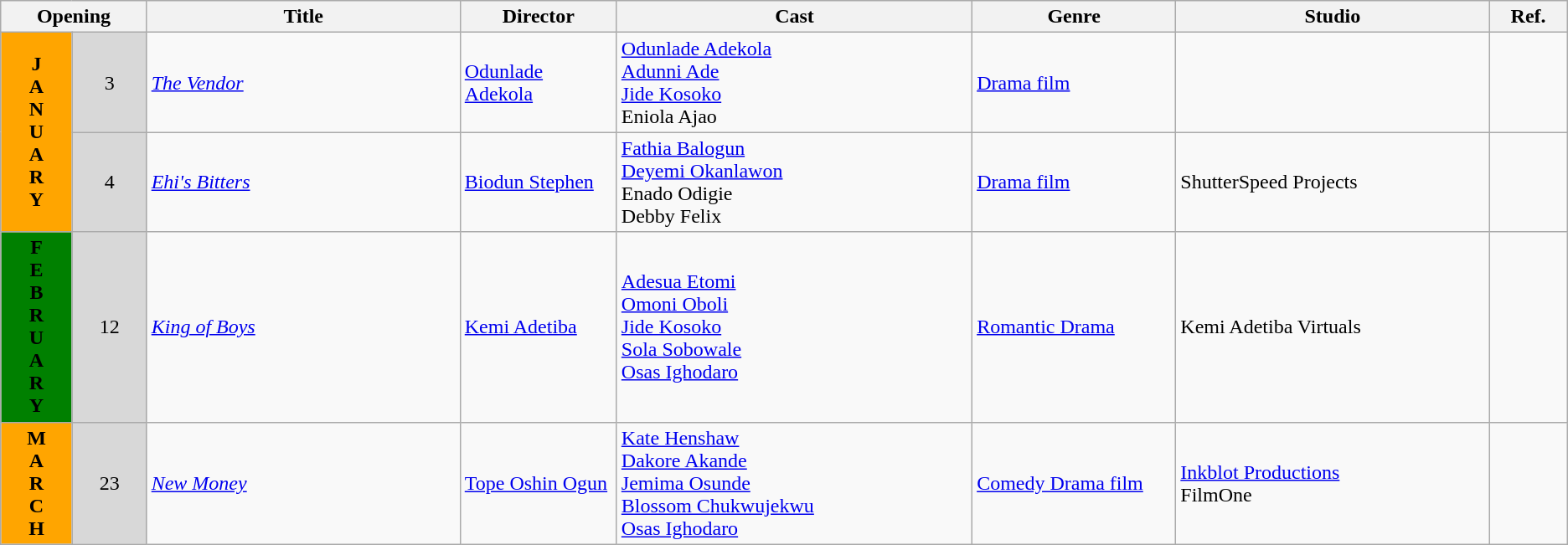<table class="wikitable">
<tr>
<th colspan="2">Opening</th>
<th style="width:20%;">Title</th>
<th style="width:10%;">Director</th>
<th>Cast</th>
<th style="width:13%">Genre</th>
<th style="width:20%">Studio</th>
<th>Ref.</th>
</tr>
<tr>
<td rowspan=2 style="text-align:center; background:orange; textcolor:#000;"><strong>J<br>A<br>N<br>U<br>A<br>R<br>Y<br></strong></td>
<td rowspan=1 style="text-align:center; background:#d8d8d8; textcolor:#000;">3</td>
<td><em><a href='#'>The Vendor</a></em></td>
<td><a href='#'>Odunlade Adekola</a></td>
<td><a href='#'>Odunlade Adekola</a><br><a href='#'>Adunni Ade</a><br><a href='#'>Jide Kosoko</a><br>Eniola Ajao</td>
<td><a href='#'>Drama film</a></td>
<td></td>
<td></td>
</tr>
<tr>
<td rowspan=1 style="text-align:center; background:#d8d8d8; textcolor:#000;">4</td>
<td><em><a href='#'>Ehi's Bitters</a></em></td>
<td><a href='#'>Biodun Stephen</a></td>
<td><a href='#'>Fathia Balogun</a><br><a href='#'>Deyemi Okanlawon</a><br>Enado Odigie<br>Debby Felix</td>
<td><a href='#'>Drama film</a></td>
<td>ShutterSpeed Projects</td>
<td></td>
</tr>
<tr>
<td rowspan=1 style="text-align:center; background:green; textcolor:#000;"><strong>F<br>E<br>B<br>R<br>U<br>A<br>R<br>Y<br></strong></td>
<td rowspan=1 style="text-align:center; background:#d8d8d8; textcolor:#000;">12</td>
<td><em><a href='#'>King of Boys</a></em></td>
<td><a href='#'>Kemi Adetiba</a></td>
<td><a href='#'>Adesua Etomi</a><br><a href='#'>Omoni Oboli</a><br><a href='#'>Jide Kosoko</a> <br> <a href='#'>Sola Sobowale</a><br><a href='#'>Osas Ighodaro</a></td>
<td><a href='#'>Romantic Drama</a></td>
<td>Kemi Adetiba Virtuals</td>
<td></td>
</tr>
<tr>
<td rowspan=1 style="text-align:center; background:orange; textcolor:#000;"><strong>M<br>A<br>R<br>C<br>H<br></strong></td>
<td rowspan=1 style="text-align:center; background:#d8d8d8; textcolor:#000;">23</td>
<td><em><a href='#'>New Money</a></em></td>
<td><a href='#'>Tope Oshin Ogun</a></td>
<td><a href='#'>Kate Henshaw</a><br><a href='#'>Dakore Akande</a><br><a href='#'>Jemima Osunde</a><br><a href='#'>Blossom Chukwujekwu</a><br><a href='#'>Osas Ighodaro</a></td>
<td><a href='#'>Comedy Drama film</a></td>
<td><a href='#'>Inkblot Productions</a><br>FilmOne</td>
<td></td>
</tr>
</table>
